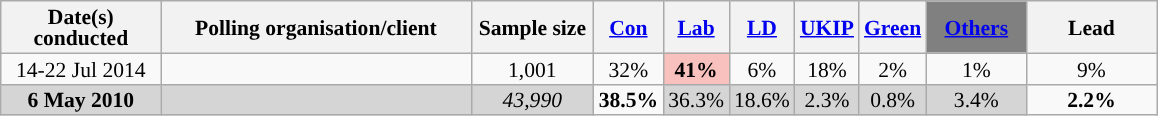<table class="wikitable sortable" style="text-align:center;font-size:90%;line-height:14px">
<tr>
<th ! style="width:100px;">Date(s)<br>conducted</th>
<th style="width:200px;">Polling organisation/client</th>
<th class="unsortable" style="width:75px;">Sample size</th>
<th class="unsortable" style="background:"><a href='#'><span>Con</span></a></th>
<th class="unsortable" style="background:"><a href='#'><span>Lab</span></a></th>
<th class="unsortable" style="background:"><a href='#'><span>LD</span></a></th>
<th class="unsortable" style="background:"><a href='#'><span>UKIP</span></a></th>
<th class="unsortable" style="background:"><a href='#'><span>Green</span></a></th>
<th class="unsortable" style="background:gray; width:60px;"><a href='#'><span>Others</span></a></th>
<th class="unsortable" style="width:80px;">Lead</th>
</tr>
<tr>
<td>14-22 Jul 2014</td>
<td></td>
<td>1,001</td>
<td>32%</td>
<td style="background:#F8C1BE"><strong>41%</strong></td>
<td>6%</td>
<td>18%</td>
<td>2%</td>
<td>1%</td>
<td style="background:">9%</td>
</tr>
<tr>
<td style="background:#D5D5D5"><strong>6 May 2010</strong></td>
<td style="background:#D5D5D5"></td>
<td style="background:#D5D5D5"><em>43,990</em></td>
<td style="background:"><strong>38.5%</strong></td>
<td style="background:#D5D5D5">36.3%</td>
<td style="background:#D5D5D5">18.6%</td>
<td style="background:#D5D5D5">2.3%</td>
<td style="background:#D5D5D5">0.8%</td>
<td style="background:#D5D5D5">3.4%</td>
<td style="background:"><strong>2.2% </strong></td>
</tr>
</table>
